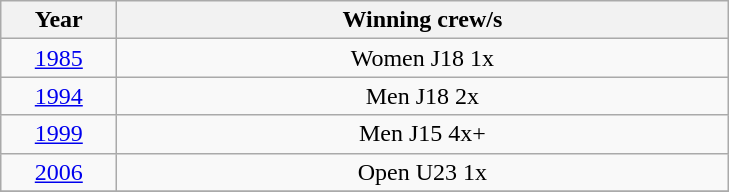<table class="wikitable" style="text-align:center">
<tr>
<th width=70>Year</th>
<th width=400>Winning crew/s</th>
</tr>
<tr>
<td><a href='#'>1985</a></td>
<td>Women J18 1x</td>
</tr>
<tr>
<td><a href='#'>1994</a></td>
<td>Men J18 2x</td>
</tr>
<tr>
<td><a href='#'>1999</a></td>
<td>Men J15 4x+</td>
</tr>
<tr>
<td><a href='#'>2006</a></td>
<td>Open U23 1x </td>
</tr>
<tr>
</tr>
</table>
